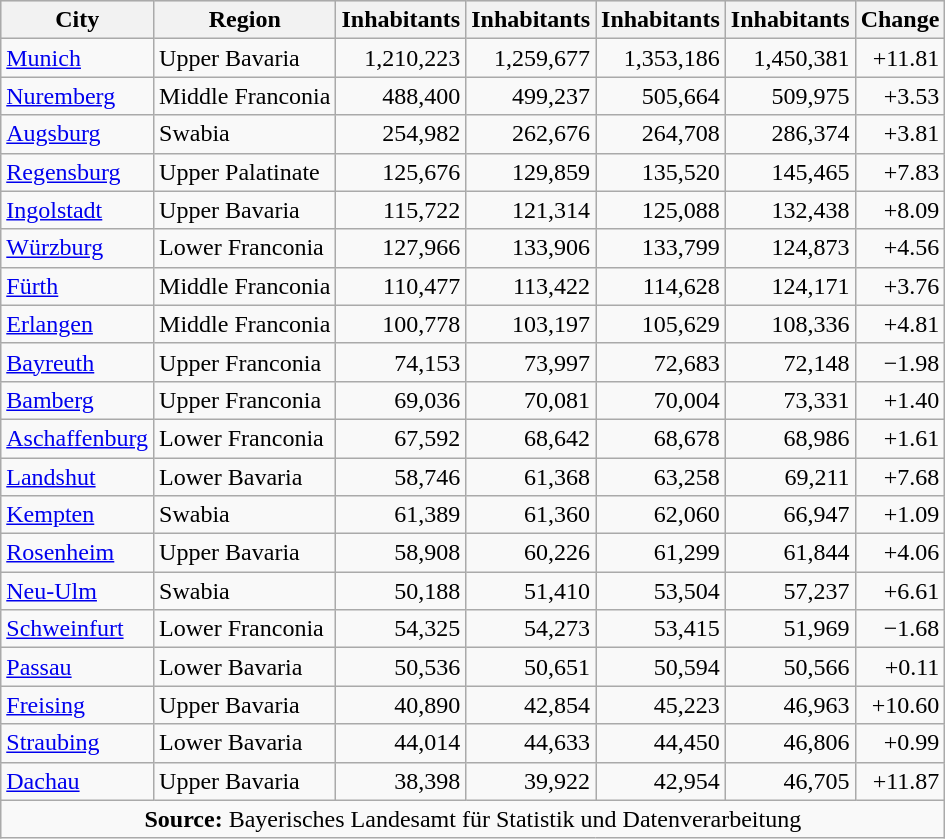<table class="wikitable sortable">
<tr style="background:#ddd;">
<th>City</th>
<th>Region</th>
<th>Inhabitants <br> </th>
<th>Inhabitants <br> </th>
<th>Inhabitants <br> </th>
<th>Inhabitants <br> </th>
<th>Change <br> </th>
</tr>
<tr>
<td><a href='#'>Munich</a></td>
<td>Upper Bavaria</td>
<td style="text-align:right;">1,210,223</td>
<td style="text-align:right;">1,259,677</td>
<td style="text-align:right;">1,353,186</td>
<td style="text-align:right;">1,450,381</td>
<td align=right>+11.81</td>
</tr>
<tr>
<td><a href='#'>Nuremberg</a></td>
<td>Middle Franconia</td>
<td style="text-align:right;">488,400</td>
<td style="text-align:right;">499,237</td>
<td style="text-align:right;">505,664</td>
<td style="text-align:right;">509,975</td>
<td align=right>+3.53</td>
</tr>
<tr>
<td><a href='#'>Augsburg</a></td>
<td>Swabia</td>
<td style="text-align:right;">254,982</td>
<td style="text-align:right;">262,676</td>
<td style="text-align:right;">264,708</td>
<td style="text-align:right;">286,374</td>
<td align=right>+3.81</td>
</tr>
<tr>
<td><a href='#'>Regensburg</a></td>
<td>Upper Palatinate</td>
<td style="text-align:right;">125,676</td>
<td style="text-align:right;">129,859</td>
<td style="text-align:right;">135,520</td>
<td style="text-align:right;">145,465</td>
<td align=right>+7.83</td>
</tr>
<tr>
<td><a href='#'>Ingolstadt</a></td>
<td>Upper Bavaria</td>
<td style="text-align:right;">115,722</td>
<td style="text-align:right;">121,314</td>
<td style="text-align:right;">125,088</td>
<td style="text-align:right;">132,438</td>
<td align=right>+8.09</td>
</tr>
<tr>
<td><a href='#'>Würzburg</a></td>
<td>Lower Franconia</td>
<td style="text-align:right;">127,966</td>
<td style="text-align:right;">133,906</td>
<td style="text-align:right;">133,799</td>
<td style="text-align:right;">124,873</td>
<td align=right>+4.56</td>
</tr>
<tr>
<td><a href='#'>Fürth</a></td>
<td>Middle Franconia</td>
<td style="text-align:right;">110,477</td>
<td style="text-align:right;">113,422</td>
<td style="text-align:right;">114,628</td>
<td style="text-align:right;">124,171</td>
<td align=right>+3.76</td>
</tr>
<tr>
<td><a href='#'>Erlangen</a></td>
<td>Middle Franconia</td>
<td style="text-align:right;">100,778</td>
<td style="text-align:right;">103,197</td>
<td style="text-align:right;">105,629</td>
<td style="text-align:right;">108,336</td>
<td align=right>+4.81</td>
</tr>
<tr>
<td><a href='#'>Bayreuth</a></td>
<td>Upper Franconia</td>
<td style="text-align:right;">74,153</td>
<td style="text-align:right;">73,997</td>
<td style="text-align:right;">72,683</td>
<td style="text-align:right;">72,148</td>
<td align=right>−1.98</td>
</tr>
<tr>
<td><a href='#'>Bamberg</a></td>
<td>Upper Franconia</td>
<td style="text-align:right;">69,036</td>
<td style="text-align:right;">70,081</td>
<td style="text-align:right;">70,004</td>
<td style="text-align:right;">73,331</td>
<td align=right>+1.40</td>
</tr>
<tr>
<td><a href='#'>Aschaffenburg</a></td>
<td>Lower Franconia</td>
<td style="text-align:right;">67,592</td>
<td style="text-align:right;">68,642</td>
<td style="text-align:right;">68,678</td>
<td style="text-align:right;">68,986</td>
<td align=right>+1.61</td>
</tr>
<tr>
<td><a href='#'>Landshut</a></td>
<td>Lower Bavaria</td>
<td style="text-align:right;">58,746</td>
<td style="text-align:right;">61,368</td>
<td style="text-align:right;">63,258</td>
<td style="text-align:right;">69,211</td>
<td align=right>+7.68</td>
</tr>
<tr>
<td><a href='#'>Kempten</a></td>
<td>Swabia</td>
<td style="text-align:right;">61,389</td>
<td style="text-align:right;">61,360</td>
<td style="text-align:right;">62,060</td>
<td style="text-align:right;">66,947</td>
<td align=right>+1.09</td>
</tr>
<tr>
<td><a href='#'>Rosenheim</a></td>
<td>Upper Bavaria</td>
<td style="text-align:right;">58,908</td>
<td style="text-align:right;">60,226</td>
<td style="text-align:right;">61,299</td>
<td style="text-align:right;">61,844</td>
<td align=right>+4.06</td>
</tr>
<tr>
<td><a href='#'>Neu-Ulm</a></td>
<td>Swabia</td>
<td style="text-align:right;">50,188</td>
<td style="text-align:right;">51,410</td>
<td style="text-align:right;">53,504</td>
<td style="text-align:right;">57,237</td>
<td align=right>+6.61</td>
</tr>
<tr>
<td><a href='#'>Schweinfurt</a></td>
<td>Lower Franconia</td>
<td style="text-align:right;">54,325</td>
<td style="text-align:right;">54,273</td>
<td style="text-align:right;">53,415</td>
<td style="text-align:right;">51,969</td>
<td align=right>−1.68</td>
</tr>
<tr>
<td><a href='#'>Passau</a></td>
<td>Lower Bavaria</td>
<td style="text-align:right;">50,536</td>
<td style="text-align:right;">50,651</td>
<td style="text-align:right;">50,594</td>
<td style="text-align:right;">50,566</td>
<td align=right>+0.11</td>
</tr>
<tr>
<td><a href='#'>Freising</a></td>
<td>Upper Bavaria</td>
<td style="text-align:right;">40,890</td>
<td style="text-align:right;">42,854</td>
<td style="text-align:right;">45,223</td>
<td style="text-align:right;">46,963</td>
<td align=right>+10.60</td>
</tr>
<tr>
<td><a href='#'>Straubing</a></td>
<td>Lower Bavaria</td>
<td style="text-align:right;">44,014</td>
<td style="text-align:right;">44,633</td>
<td style="text-align:right;">44,450</td>
<td style="text-align:right;">46,806</td>
<td align=right>+0.99</td>
</tr>
<tr>
<td><a href='#'>Dachau</a></td>
<td>Upper Bavaria</td>
<td style="text-align:right;">38,398</td>
<td style="text-align:right;">39,922</td>
<td style="text-align:right;">42,954</td>
<td style="text-align:right;">46,705</td>
<td align=right>+11.87</td>
</tr>
<tr>
<td colspan="63" style="text-align: center;"><strong>Source:</strong> Bayerisches Landesamt für Statistik und Datenverarbeitung</td>
</tr>
</table>
